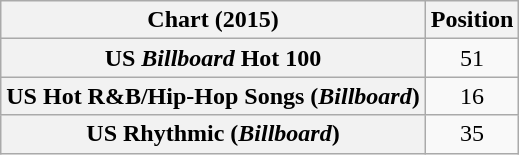<table class="wikitable plainrowheaders sortable" style="text-align:center">
<tr>
<th scope="col">Chart (2015)</th>
<th scope="col">Position</th>
</tr>
<tr>
<th scope="row">US <em>Billboard</em> Hot 100</th>
<td>51</td>
</tr>
<tr>
<th scope="row">US Hot R&B/Hip-Hop Songs (<em>Billboard</em>)</th>
<td style="text-align:center;">16</td>
</tr>
<tr>
<th scope="row">US Rhythmic (<em>Billboard</em>)</th>
<td>35</td>
</tr>
</table>
